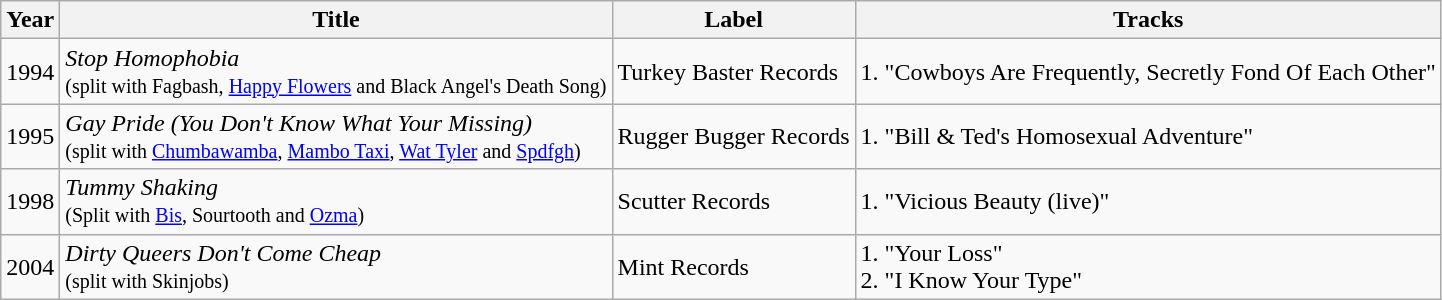<table class="wikitable">
<tr>
<th><strong>Year</strong></th>
<th><strong>Title</strong></th>
<th><strong>Label</strong></th>
<th><strong>Tracks</strong></th>
</tr>
<tr>
<td>1994</td>
<td><em>Stop Homophobia</em><br><small>(split with Fagbash, <a href='#'>Happy Flowers</a> and Black Angel's Death Song)</small></td>
<td>Turkey Baster Records</td>
<td>1. "Cowboys Are Frequently, Secretly Fond Of Each Other"</td>
</tr>
<tr>
<td>1995</td>
<td><em>Gay Pride (You Don't Know What Your Missing)</em><br><small>(split with <a href='#'>Chumbawamba</a>, <a href='#'>Mambo Taxi</a>, <a href='#'>Wat Tyler</a> and <a href='#'>Spdfgh</a>)</small></td>
<td>Rugger Bugger Records</td>
<td>1. "Bill & Ted's Homosexual Adventure"</td>
</tr>
<tr>
<td>1998</td>
<td><em>Tummy Shaking</em><br><small>(Split with <a href='#'>Bis</a>, Sourtooth and <a href='#'>Ozma</a>)</small></td>
<td>Scutter Records</td>
<td>1. "Vicious Beauty (live)"</td>
</tr>
<tr>
<td>2004</td>
<td><em>Dirty Queers Don't Come Cheap</em><br><small>(split with Skinjobs)</small></td>
<td>Mint Records</td>
<td>1. "Your Loss"<br>2. "I Know Your Type"</td>
</tr>
</table>
